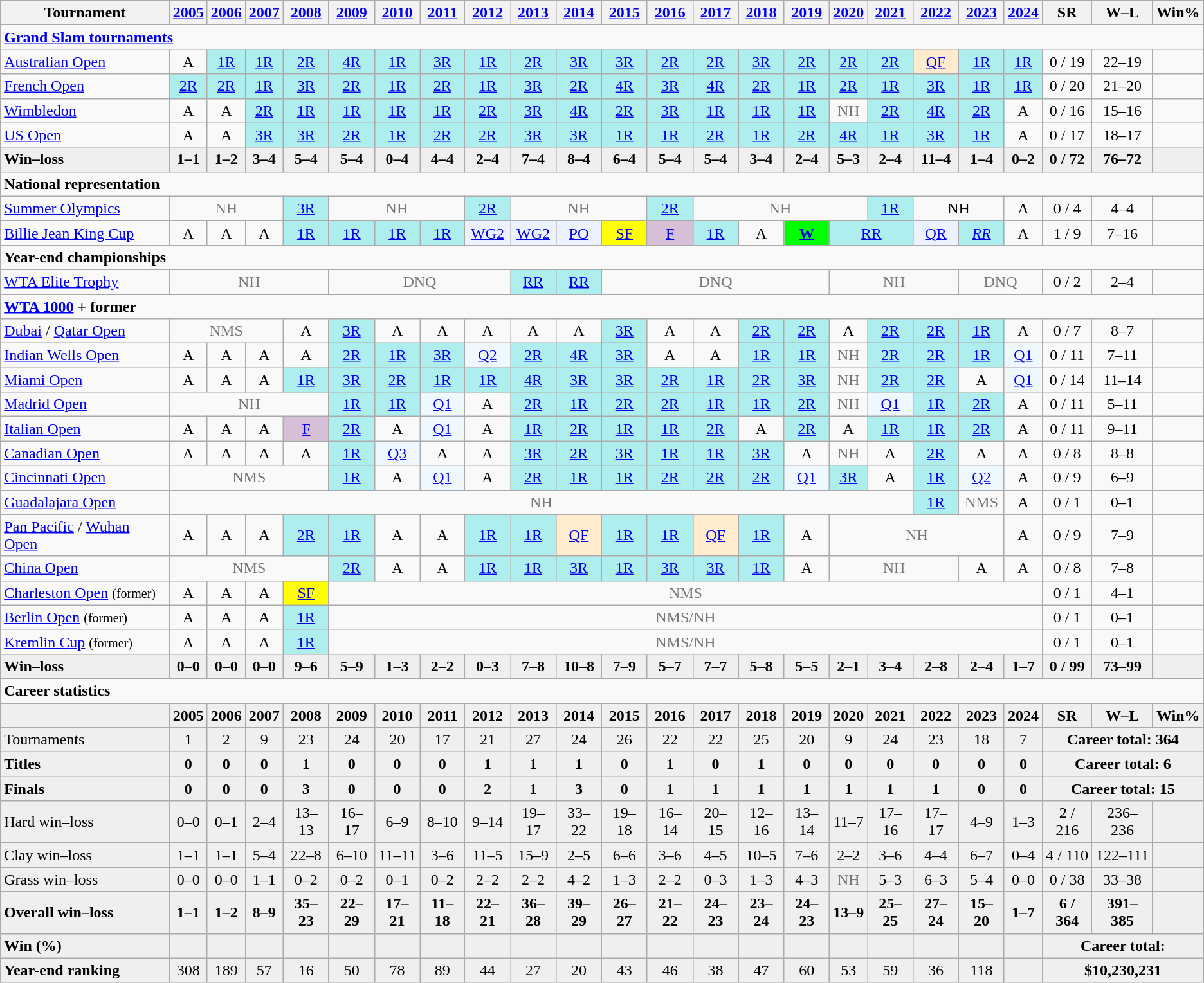<table class=wikitable nowrap style=text-align:center;>
<tr>
<th>Tournament</th>
<th><a href='#'>2005</a></th>
<th><a href='#'>2006</a></th>
<th><a href='#'>2007</a></th>
<th><a href='#'>2008</a></th>
<th><a href='#'>2009</a></th>
<th><a href='#'>2010</a></th>
<th><a href='#'>2011</a></th>
<th><a href='#'>2012</a></th>
<th><a href='#'>2013</a></th>
<th><a href='#'>2014</a></th>
<th><a href='#'>2015</a></th>
<th><a href='#'>2016</a></th>
<th><a href='#'>2017</a></th>
<th><a href='#'>2018</a></th>
<th><a href='#'>2019</a></th>
<th><a href='#'>2020</a></th>
<th><a href='#'>2021</a></th>
<th><a href='#'>2022</a></th>
<th><a href='#'>2023</a></th>
<th><a href='#'>2024</a></th>
<th>SR</th>
<th>W–L</th>
<th>Win%</th>
</tr>
<tr>
<td colspan=24 style=text-align:left><strong><a href='#'>Grand Slam tournaments</a></strong></td>
</tr>
<tr>
<td style=text-align:left><a href='#'>Australian Open</a></td>
<td>A</td>
<td style=background:#afeeee><a href='#'>1R</a></td>
<td style=background:#afeeee><a href='#'>1R</a></td>
<td style=background:#afeeee><a href='#'>2R</a></td>
<td style=background:#afeeee><a href='#'>4R</a></td>
<td style=background:#afeeee><a href='#'>1R</a></td>
<td style=background:#afeeee><a href='#'>3R</a></td>
<td style=background:#afeeee><a href='#'>1R</a></td>
<td style=background:#afeeee><a href='#'>2R</a></td>
<td style=background:#afeeee><a href='#'>3R</a></td>
<td style=background:#afeeee><a href='#'>3R</a></td>
<td style=background:#afeeee><a href='#'>2R</a></td>
<td style=background:#afeeee><a href='#'>2R</a></td>
<td style=background:#afeeee><a href='#'>3R</a></td>
<td style=background:#afeeee><a href='#'>2R</a></td>
<td style=background:#afeeee><a href='#'>2R</a></td>
<td style=background:#afeeee><a href='#'>2R</a></td>
<td style=background:#ffebcd><a href='#'>QF</a></td>
<td style=background:#afeeee><a href='#'>1R</a></td>
<td style=background:#afeeee><a href='#'>1R</a></td>
<td>0 / 19</td>
<td>22–19</td>
<td></td>
</tr>
<tr>
<td style=text-align:left><a href='#'>French Open</a></td>
<td style=background:#afeeee><a href='#'>2R</a></td>
<td style=background:#afeeee><a href='#'>2R</a></td>
<td style=background:#afeeee><a href='#'>1R</a></td>
<td style=background:#afeeee><a href='#'>3R</a></td>
<td style=background:#afeeee><a href='#'>2R</a></td>
<td style=background:#afeeee><a href='#'>1R</a></td>
<td style=background:#afeeee><a href='#'>2R</a></td>
<td style=background:#afeeee><a href='#'>1R</a></td>
<td style=background:#afeeee><a href='#'>3R</a></td>
<td style=background:#afeeee><a href='#'>2R</a></td>
<td style=background:#afeeee><a href='#'>4R</a></td>
<td style=background:#afeeee><a href='#'>3R</a></td>
<td style=background:#afeeee><a href='#'>4R</a></td>
<td style=background:#afeeee><a href='#'>2R</a></td>
<td style=background:#afeeee><a href='#'>1R</a></td>
<td style=background:#afeeee><a href='#'>2R</a></td>
<td style=background:#afeeee><a href='#'>1R</a></td>
<td style=background:#afeeee><a href='#'>3R</a></td>
<td style=background:#afeeee><a href='#'>1R</a></td>
<td style=background:#afeeee><a href='#'>1R</a></td>
<td>0 / 20</td>
<td>21–20</td>
<td></td>
</tr>
<tr>
<td style=text-align:left><a href='#'>Wimbledon</a></td>
<td>A</td>
<td>A</td>
<td style=background:#afeeee><a href='#'>2R</a></td>
<td style=background:#afeeee><a href='#'>1R</a></td>
<td style=background:#afeeee><a href='#'>1R</a></td>
<td style=background:#afeeee><a href='#'>1R</a></td>
<td style=background:#afeeee><a href='#'>1R</a></td>
<td style=background:#afeeee><a href='#'>2R</a></td>
<td style=background:#afeeee><a href='#'>3R</a></td>
<td style=background:#afeeee><a href='#'>4R</a></td>
<td style=background:#afeeee><a href='#'>2R</a></td>
<td style=background:#afeeee><a href='#'>3R</a></td>
<td style=background:#afeeee><a href='#'>1R</a></td>
<td style=background:#afeeee><a href='#'>1R</a></td>
<td style=background:#afeeee><a href='#'>1R</a></td>
<td style=color:#767676>NH</td>
<td style=background:#afeeee><a href='#'>2R</a></td>
<td style=background:#afeeee><a href='#'>4R</a></td>
<td style=background:#afeeee><a href='#'>2R</a></td>
<td>A</td>
<td>0 / 16</td>
<td>15–16</td>
<td></td>
</tr>
<tr>
<td style=text-align:left><a href='#'>US Open</a></td>
<td>A</td>
<td>A</td>
<td style=background:#afeeee><a href='#'>3R</a></td>
<td style=background:#afeeee><a href='#'>3R</a></td>
<td style=background:#afeeee><a href='#'>2R</a></td>
<td style=background:#afeeee><a href='#'>1R</a></td>
<td style=background:#afeeee><a href='#'>2R</a></td>
<td style=background:#afeeee><a href='#'>2R</a></td>
<td style=background:#afeeee><a href='#'>3R</a></td>
<td style=background:#afeeee><a href='#'>3R</a></td>
<td style=background:#afeeee><a href='#'>1R</a></td>
<td style=background:#afeeee><a href='#'>1R</a></td>
<td style=background:#afeeee><a href='#'>2R</a></td>
<td style=background:#afeeee><a href='#'>1R</a></td>
<td style=background:#afeeee><a href='#'>2R</a></td>
<td style=background:#afeeee><a href='#'>4R</a></td>
<td style=background:#afeeee><a href='#'>1R</a></td>
<td style=background:#afeeee><a href='#'>3R</a></td>
<td style=background:#afeeee><a href='#'>1R</a></td>
<td>A</td>
<td>0 / 17</td>
<td>18–17</td>
<td></td>
</tr>
<tr style=background:#efefef;font-weight:bold>
<td style=text-align:left>Win–loss</td>
<td>1–1</td>
<td>1–2</td>
<td>3–4</td>
<td>5–4</td>
<td>5–4</td>
<td>0–4</td>
<td>4–4</td>
<td>2–4</td>
<td>7–4</td>
<td>8–4</td>
<td>6–4</td>
<td>5–4</td>
<td>5–4</td>
<td>3–4</td>
<td>2–4</td>
<td>5–3</td>
<td>2–4</td>
<td>11–4</td>
<td>1–4</td>
<td>0–2</td>
<td>0 / 72</td>
<td>76–72</td>
<td></td>
</tr>
<tr>
<td colspan=24 style=text-align:left><strong>National representation</strong></td>
</tr>
<tr>
<td style=text-align:left><a href='#'>Summer Olympics</a></td>
<td colspan=3 style=color:#767676>NH</td>
<td style=background:#afeeee><a href='#'>3R</a></td>
<td colspan=3 style=color:#767676>NH</td>
<td style=background:#afeeee><a href='#'>2R</a></td>
<td colspan=3 style=color:#767676>NH</td>
<td style=background:#afeeee><a href='#'>2R</a></td>
<td colspan=4 style=color:#767676>NH</td>
<td style=background:#afeeee><a href='#'>1R</a></td>
<td colspan="2">NH</td>
<td>A</td>
<td>0 / 4</td>
<td>4–4</td>
<td></td>
</tr>
<tr>
<td style=text-align:left><a href='#'>Billie Jean King Cup</a></td>
<td>A</td>
<td>A</td>
<td>A</td>
<td style=background:#afeeee><a href='#'>1R</a></td>
<td style=background:#afeeee><a href='#'>1R</a></td>
<td style=background:#afeeee><a href='#'>1R</a></td>
<td style=background:#afeeee><a href='#'>1R</a></td>
<td style=background:#ecf2ff><a href='#'>WG2</a></td>
<td style=background:#ecf2ff><a href='#'>WG2</a></td>
<td style=background:#ecf2ff><a href='#'>PO</a></td>
<td style=background:yellow><a href='#'>SF</a></td>
<td style=background:thistle><a href='#'>F</a></td>
<td style=background:#afeeee><a href='#'>1R</a></td>
<td>A</td>
<td style=background:lime><a href='#'><strong>W</strong></a></td>
<td colspan=2 style=background:#afeeee><a href='#'>RR</a></td>
<td style=background:#ecf2ff><a href='#'>QR</a></td>
<td style=background:#afeeee><em><a href='#'>RR</a></em></td>
<td>A</td>
<td>1 / 9</td>
<td>7–16</td>
<td></td>
</tr>
<tr>
<td colspan=24 style=text-align:left><strong>Year-end championships</strong></td>
</tr>
<tr>
<td style=text-align:left><a href='#'>WTA Elite Trophy</a></td>
<td colspan=4 style=color:#767676>NH</td>
<td colspan=4 style=color:#767676>DNQ</td>
<td style=background:#afeeee><a href='#'>RR</a></td>
<td style=background:#afeeee><a href='#'>RR</a></td>
<td colspan=5 style=color:#767676>DNQ</td>
<td colspan=3 style=color:#767676>NH</td>
<td colspan=2 style=color:#767676>DNQ</td>
<td>0 / 2</td>
<td>2–4</td>
<td></td>
</tr>
<tr>
<td colspan=24 style=text-align:left><strong><a href='#'>WTA 1000</a> + former</strong></td>
</tr>
<tr>
<td style=text-align:left><a href='#'>Dubai</a> / <a href='#'>Qatar Open</a></td>
<td colspan=3 style=color:#767676>NMS</td>
<td>A</td>
<td style=background:#afeeee><a href='#'>3R</a></td>
<td>A</td>
<td>A</td>
<td>A</td>
<td>A</td>
<td>A</td>
<td style=background:#afeeee><a href='#'>3R</a></td>
<td>A</td>
<td>A</td>
<td style=background:#afeeee><a href='#'>2R</a></td>
<td style=background:#afeeee><a href='#'>2R</a></td>
<td>A</td>
<td style=background:#afeeee><a href='#'>2R</a></td>
<td style=background:#afeeee><a href='#'>2R</a></td>
<td style=background:#afeeee><a href='#'>1R</a></td>
<td>A</td>
<td>0 / 7</td>
<td>8–7</td>
<td></td>
</tr>
<tr>
<td style=text-align:left><a href='#'>Indian Wells Open</a></td>
<td>A</td>
<td>A</td>
<td>A</td>
<td>A</td>
<td style=background:#afeeee><a href='#'>2R</a></td>
<td style=background:#afeeee><a href='#'>1R</a></td>
<td style=background:#afeeee><a href='#'>3R</a></td>
<td style=background:#f0f8ff><a href='#'>Q2</a></td>
<td style=background:#afeeee><a href='#'>2R</a></td>
<td style=background:#afeeee><a href='#'>4R</a></td>
<td style=background:#afeeee><a href='#'>3R</a></td>
<td>A</td>
<td>A</td>
<td style=background:#afeeee><a href='#'>1R</a></td>
<td style=background:#afeeee><a href='#'>1R</a></td>
<td style=color:#767676>NH</td>
<td style=background:#afeeee><a href='#'>2R</a></td>
<td style=background:#afeeee><a href='#'>2R</a></td>
<td style=background:#afeeee><a href='#'>1R</a></td>
<td style=background:#f0f8ff><a href='#'>Q1</a></td>
<td>0 / 11</td>
<td>7–11</td>
<td></td>
</tr>
<tr>
<td style=text-align:left><a href='#'>Miami Open</a></td>
<td>A</td>
<td>A</td>
<td>A</td>
<td style=background:#afeeee><a href='#'>1R</a></td>
<td style=background:#afeeee><a href='#'>3R</a></td>
<td style=background:#afeeee><a href='#'>2R</a></td>
<td style=background:#afeeee><a href='#'>1R</a></td>
<td style=background:#afeeee><a href='#'>1R</a></td>
<td style=background:#afeeee><a href='#'>4R</a></td>
<td style=background:#afeeee><a href='#'>3R</a></td>
<td style=background:#afeeee><a href='#'>3R</a></td>
<td style=background:#afeeee><a href='#'>2R</a></td>
<td style=background:#afeeee><a href='#'>1R</a></td>
<td style=background:#afeeee><a href='#'>2R</a></td>
<td style=background:#afeeee><a href='#'>3R</a></td>
<td style=color:#767676>NH</td>
<td style=background:#afeeee><a href='#'>2R</a></td>
<td style=background:#afeeee><a href='#'>2R</a></td>
<td>A</td>
<td style=background:#f0f8ff><a href='#'>Q1</a></td>
<td>0 / 14</td>
<td>11–14</td>
<td></td>
</tr>
<tr>
<td style=text-align:left><a href='#'>Madrid Open</a></td>
<td colspan=4 style=color:#767676>NH</td>
<td style=background:#afeeee><a href='#'>1R</a></td>
<td style=background:#afeeee><a href='#'>1R</a></td>
<td style=background:#f0f8ff><a href='#'>Q1</a></td>
<td>A</td>
<td style=background:#afeeee><a href='#'>2R</a></td>
<td style=background:#afeeee><a href='#'>1R</a></td>
<td style=background:#afeeee><a href='#'>2R</a></td>
<td style=background:#afeeee><a href='#'>2R</a></td>
<td style=background:#afeeee><a href='#'>1R</a></td>
<td style=background:#afeeee><a href='#'>1R</a></td>
<td style=background:#afeeee><a href='#'>2R</a></td>
<td style=color:#767676>NH</td>
<td style=background:#f0f8ff><a href='#'>Q1</a></td>
<td style=background:#afeeee><a href='#'>1R</a></td>
<td style=background:#afeeee><a href='#'>2R</a></td>
<td>A</td>
<td>0 / 11</td>
<td>5–11</td>
<td></td>
</tr>
<tr>
<td style=text-align:left><a href='#'>Italian Open</a></td>
<td>A</td>
<td>A</td>
<td>A</td>
<td style=background:thistle><a href='#'>F</a></td>
<td style=background:#afeeee><a href='#'>2R</a></td>
<td>A</td>
<td style=background:#f0f8ff><a href='#'>Q1</a></td>
<td>A</td>
<td style=background:#afeeee><a href='#'>1R</a></td>
<td style=background:#afeeee><a href='#'>2R</a></td>
<td style=background:#afeeee><a href='#'>1R</a></td>
<td style=background:#afeeee><a href='#'>1R</a></td>
<td style=background:#afeeee><a href='#'>2R</a></td>
<td>A</td>
<td style=background:#afeeee><a href='#'>2R</a></td>
<td>A</td>
<td style=background:#afeeee><a href='#'>1R</a></td>
<td style=background:#afeeee><a href='#'>1R</a></td>
<td style=background:#afeeee><a href='#'>2R</a></td>
<td>A</td>
<td>0 / 11</td>
<td>9–11</td>
<td></td>
</tr>
<tr>
<td style=text-align:left><a href='#'>Canadian Open</a></td>
<td>A</td>
<td>A</td>
<td>A</td>
<td>A</td>
<td style=background:#afeeee><a href='#'>1R</a></td>
<td style=background:#f0f8ff><a href='#'>Q3</a></td>
<td>A</td>
<td>A</td>
<td style=background:#afeeee><a href='#'>3R</a></td>
<td style=background:#afeeee><a href='#'>2R</a></td>
<td style=background:#afeeee><a href='#'>3R</a></td>
<td style=background:#afeeee><a href='#'>1R</a></td>
<td style=background:#afeeee><a href='#'>1R</a></td>
<td style=background:#afeeee><a href='#'>3R</a></td>
<td>A</td>
<td style=color:#767676>NH</td>
<td>A</td>
<td style=background:#afeeee><a href='#'>2R</a></td>
<td>A</td>
<td>A</td>
<td>0 / 8</td>
<td>8–8</td>
<td></td>
</tr>
<tr>
<td style=text-align:left><a href='#'>Cincinnati Open</a></td>
<td colspan=4 style=color:#767676>NMS</td>
<td style=background:#afeeee><a href='#'>1R</a></td>
<td>A</td>
<td style=background:#f0f8ff><a href='#'>Q1</a></td>
<td>A</td>
<td style=background:#afeeee><a href='#'>2R</a></td>
<td style=background:#afeeee><a href='#'>1R</a></td>
<td style=background:#afeeee><a href='#'>1R</a></td>
<td style=background:#afeeee><a href='#'>2R</a></td>
<td style=background:#afeeee><a href='#'>2R</a></td>
<td style=background:#afeeee><a href='#'>2R</a></td>
<td style=background:#f0f8ff><a href='#'>Q1</a></td>
<td style=background:#afeeee><a href='#'>3R</a></td>
<td>A</td>
<td style=background:#afeeee><a href='#'>1R</a></td>
<td style=background:#f0f8ff><a href='#'>Q2</a></td>
<td>A</td>
<td>0 / 9</td>
<td>6–9</td>
<td></td>
</tr>
<tr>
<td style="text-align:left"><a href='#'>Guadalajara Open</a></td>
<td colspan="17" style="color:#767676">NH</td>
<td style="background:#afeeee"><a href='#'>1R</a></td>
<td style="color:#767676">NMS</td>
<td>A</td>
<td>0 / 1</td>
<td>0–1</td>
<td></td>
</tr>
<tr>
<td style=text-align:left><a href='#'>Pan Pacific</a> / <a href='#'>Wuhan Open</a></td>
<td>A</td>
<td>A</td>
<td>A</td>
<td style=background:#afeeee><a href='#'>2R</a></td>
<td style=background:#afeeee><a href='#'>1R</a></td>
<td>A</td>
<td>A</td>
<td style=background:#afeeee><a href='#'>1R</a></td>
<td style=background:#afeeee><a href='#'>1R</a></td>
<td style=background:#ffebcd><a href='#'>QF</a></td>
<td style=background:#afeeee><a href='#'>1R</a></td>
<td style=background:#afeeee><a href='#'>1R</a></td>
<td style=background:#ffebcd><a href='#'>QF</a></td>
<td style=background:#afeeee><a href='#'>1R</a></td>
<td>A</td>
<td colspan="4" style="color:#767676">NH</td>
<td>A</td>
<td>0 / 9</td>
<td>7–9</td>
<td></td>
</tr>
<tr>
<td style=text-align:left><a href='#'>China Open</a></td>
<td colspan=4 style=color:#767676>NMS</td>
<td style=background:#afeeee><a href='#'>2R</a></td>
<td>A</td>
<td>A</td>
<td style=background:#afeeee><a href='#'>1R</a></td>
<td style=background:#afeeee><a href='#'>1R</a></td>
<td style=background:#afeeee><a href='#'>3R</a></td>
<td style=background:#afeeee><a href='#'>1R</a></td>
<td style=background:#afeeee><a href='#'>3R</a></td>
<td style=background:#afeeee><a href='#'>3R</a></td>
<td style=background:#afeeee><a href='#'>1R</a></td>
<td>A</td>
<td colspan=3 style=color:#767676>NH</td>
<td>A</td>
<td>A</td>
<td>0 / 8</td>
<td>7–8</td>
<td></td>
</tr>
<tr>
<td style=text-align:left><a href='#'>Charleston Open</a> <small>(former)</small></td>
<td>A</td>
<td>A</td>
<td>A</td>
<td style=background:yellow><a href='#'>SF</a></td>
<td colspan=16 style=color:#767676>NMS</td>
<td>0 / 1</td>
<td>4–1</td>
<td></td>
</tr>
<tr>
<td style=text-align:left><a href='#'>Berlin Open</a> <small>(former)</small></td>
<td>A</td>
<td>A</td>
<td>A</td>
<td style=background:#afeeee><a href='#'>1R</a></td>
<td colspan=16 style=color:#767676>NMS/NH</td>
<td>0 / 1</td>
<td>0–1</td>
<td></td>
</tr>
<tr>
<td style=text-align:left><a href='#'>Kremlin Cup</a> <small>(former)</small></td>
<td>A</td>
<td>A</td>
<td>A</td>
<td style=background:#afeeee><a href='#'>1R</a></td>
<td colspan=16 style=color:#767676>NMS/NH</td>
<td>0 / 1</td>
<td>0–1</td>
<td></td>
</tr>
<tr style=background:#efefef;font-weight:bold>
<td style=text-align:left>Win–loss</td>
<td>0–0</td>
<td>0–0</td>
<td>0–0</td>
<td>9–6</td>
<td>5–9</td>
<td>1–3</td>
<td>2–2</td>
<td>0–3</td>
<td>7–8</td>
<td>10–8</td>
<td>7–9</td>
<td>5–7</td>
<td>7–7</td>
<td>5–8</td>
<td>5–5</td>
<td>2–1</td>
<td>3–4</td>
<td>2–8</td>
<td>2–4</td>
<td>1–7</td>
<td>0 / 99</td>
<td>73–99</td>
<td></td>
</tr>
<tr>
<td colspan=24 style=text-align:left><strong>Career statistics</strong></td>
</tr>
<tr style=background:#efefef;font-weight:bold>
<td></td>
<td>2005</td>
<td>2006</td>
<td>2007</td>
<td>2008</td>
<td>2009</td>
<td>2010</td>
<td>2011</td>
<td>2012</td>
<td>2013</td>
<td>2014</td>
<td>2015</td>
<td>2016</td>
<td>2017</td>
<td>2018</td>
<td>2019</td>
<td>2020</td>
<td>2021</td>
<td>2022</td>
<td>2023</td>
<td>2024</td>
<td>SR</td>
<td>W–L</td>
<td>Win%</td>
</tr>
<tr style=background:#efefef>
<td style=text-align:left>Tournaments</td>
<td>1</td>
<td>2</td>
<td>9</td>
<td>23</td>
<td>24</td>
<td>20</td>
<td>17</td>
<td>21</td>
<td>27</td>
<td>24</td>
<td>26</td>
<td>22</td>
<td>22</td>
<td>25</td>
<td>20</td>
<td>9</td>
<td>24</td>
<td>23</td>
<td>18</td>
<td>7</td>
<td colspan=3><strong>Career total: 364</strong></td>
</tr>
<tr style=background:#efefef;font-weight:bold>
<td style=text-align:left>Titles</td>
<td>0</td>
<td>0</td>
<td>0</td>
<td>1</td>
<td>0</td>
<td>0</td>
<td>0</td>
<td>1</td>
<td>1</td>
<td>1</td>
<td>0</td>
<td>1</td>
<td>0</td>
<td>1</td>
<td>0</td>
<td>0</td>
<td>0</td>
<td>0</td>
<td>0</td>
<td>0</td>
<td colspan=3>Career total: 6</td>
</tr>
<tr style=background:#efefef;font-weight:bold>
<td style=text-align:left>Finals</td>
<td>0</td>
<td>0</td>
<td>0</td>
<td>3</td>
<td>0</td>
<td>0</td>
<td>0</td>
<td>2</td>
<td>1</td>
<td>3</td>
<td>0</td>
<td>1</td>
<td>1</td>
<td>1</td>
<td>1</td>
<td>1</td>
<td>1</td>
<td>1</td>
<td>0</td>
<td>0</td>
<td colspan=3>Career total: 15</td>
</tr>
<tr style=background:#efefef>
<td style=text-align:left>Hard win–loss</td>
<td>0–0</td>
<td>0–1</td>
<td>2–4</td>
<td>13–13</td>
<td>16–17</td>
<td>6–9</td>
<td>8–10</td>
<td>9–14</td>
<td>19–17</td>
<td>33–22</td>
<td>19–18</td>
<td>16–14</td>
<td>20–15</td>
<td>12–16</td>
<td>13–14</td>
<td>11–7</td>
<td>17–16</td>
<td>17–17</td>
<td>4–9</td>
<td>1–3</td>
<td>2 / 216</td>
<td>236–236</td>
<td></td>
</tr>
<tr style=background:#efefef>
<td style=text-align:left>Clay win–loss</td>
<td>1–1</td>
<td>1–1</td>
<td>5–4</td>
<td>22–8</td>
<td>6–10</td>
<td>11–11</td>
<td>3–6</td>
<td>11–5</td>
<td>15–9</td>
<td>2–5</td>
<td>6–6</td>
<td>3–6</td>
<td>4–5</td>
<td>10–5</td>
<td>7–6</td>
<td>2–2</td>
<td>3–6</td>
<td>4–4</td>
<td>6–7</td>
<td>0–4</td>
<td>4 / 110</td>
<td>122–111</td>
<td></td>
</tr>
<tr style=background:#efefef>
<td style=text-align:left>Grass win–loss</td>
<td>0–0</td>
<td>0–0</td>
<td>1–1</td>
<td>0–2</td>
<td>0–2</td>
<td>0–1</td>
<td>0–2</td>
<td>2–2</td>
<td>2–2</td>
<td>4–2</td>
<td>1–3</td>
<td>2–2</td>
<td>0–3</td>
<td>1–3</td>
<td>4–3</td>
<td style=color:#767676>NH</td>
<td>5–3</td>
<td>6–3</td>
<td>5–4</td>
<td>0–0</td>
<td>0 / 38</td>
<td>33–38</td>
<td></td>
</tr>
<tr style=background:#efefef;font-weight:bold>
<td style=text-align:left>Overall win–loss</td>
<td>1–1</td>
<td>1–2</td>
<td>8–9</td>
<td>35–23</td>
<td>22–29</td>
<td>17–21</td>
<td>11–18</td>
<td>22–21</td>
<td>36–28</td>
<td>39–29</td>
<td>26–27</td>
<td>21–22</td>
<td>24–23</td>
<td>23–24</td>
<td>24–23</td>
<td>13–9</td>
<td>25–25</td>
<td>27–24</td>
<td>15–20</td>
<td>1–7</td>
<td>6 / 364</td>
<td>391–385</td>
<td></td>
</tr>
<tr style=background:#efefef;font-weight:bold>
<td style=text-align:left>Win (%)</td>
<td></td>
<td></td>
<td></td>
<td></td>
<td></td>
<td></td>
<td></td>
<td></td>
<td></td>
<td></td>
<td></td>
<td></td>
<td></td>
<td></td>
<td></td>
<td></td>
<td></td>
<td></td>
<td></td>
<td></td>
<td colspan=3>Career total: </td>
</tr>
<tr style=background:#efefef>
<td style=text-align:left><strong>Year-end ranking</strong></td>
<td>308</td>
<td>189</td>
<td>57</td>
<td>16</td>
<td>50</td>
<td>78</td>
<td>89</td>
<td>44</td>
<td>27</td>
<td>20</td>
<td>43</td>
<td>46</td>
<td>38</td>
<td>47</td>
<td>60</td>
<td>53</td>
<td>59</td>
<td>36</td>
<td>118</td>
<td></td>
<td colspan=3><strong>$10,230,231</strong></td>
</tr>
</table>
